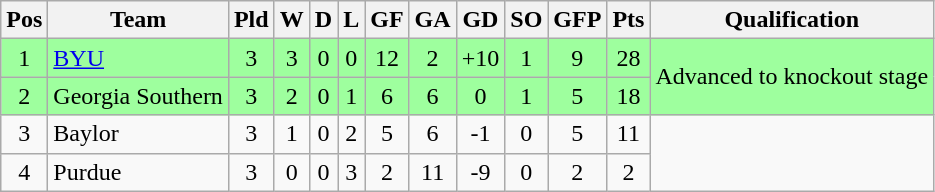<table class="wikitable" style="text-align:center"; margin: 1em auto">
<tr>
<th>Pos</th>
<th>Team</th>
<th>Pld</th>
<th>W</th>
<th>D</th>
<th>L</th>
<th>GF</th>
<th>GA</th>
<th>GD</th>
<th>SO</th>
<th>GFP</th>
<th>Pts</th>
<th>Qualification</th>
</tr>
<tr bgcolor="#9eff9e">
<td>1</td>
<td style="text-align:left"><a href='#'>BYU</a></td>
<td>3</td>
<td>3</td>
<td>0</td>
<td>0</td>
<td>12</td>
<td>2</td>
<td>+10</td>
<td>1</td>
<td>9</td>
<td>28</td>
<td rowspan="2">Advanced to knockout stage</td>
</tr>
<tr bgcolor="#9eff9e">
<td>2</td>
<td style="text-align:left">Georgia Southern</td>
<td>3</td>
<td>2</td>
<td>0</td>
<td>1</td>
<td>6</td>
<td>6</td>
<td>0</td>
<td>1</td>
<td>5</td>
<td>18</td>
</tr>
<tr>
<td>3</td>
<td style="text-align:left">Baylor</td>
<td>3</td>
<td>1</td>
<td>0</td>
<td>2</td>
<td>5</td>
<td>6</td>
<td>-1</td>
<td>0</td>
<td>5</td>
<td>11</td>
<td rowspan="2"></td>
</tr>
<tr>
<td>4</td>
<td style="text-align:left">Purdue</td>
<td>3</td>
<td>0</td>
<td>0</td>
<td>3</td>
<td>2</td>
<td>11</td>
<td>-9</td>
<td>0</td>
<td>2</td>
<td>2</td>
</tr>
</table>
